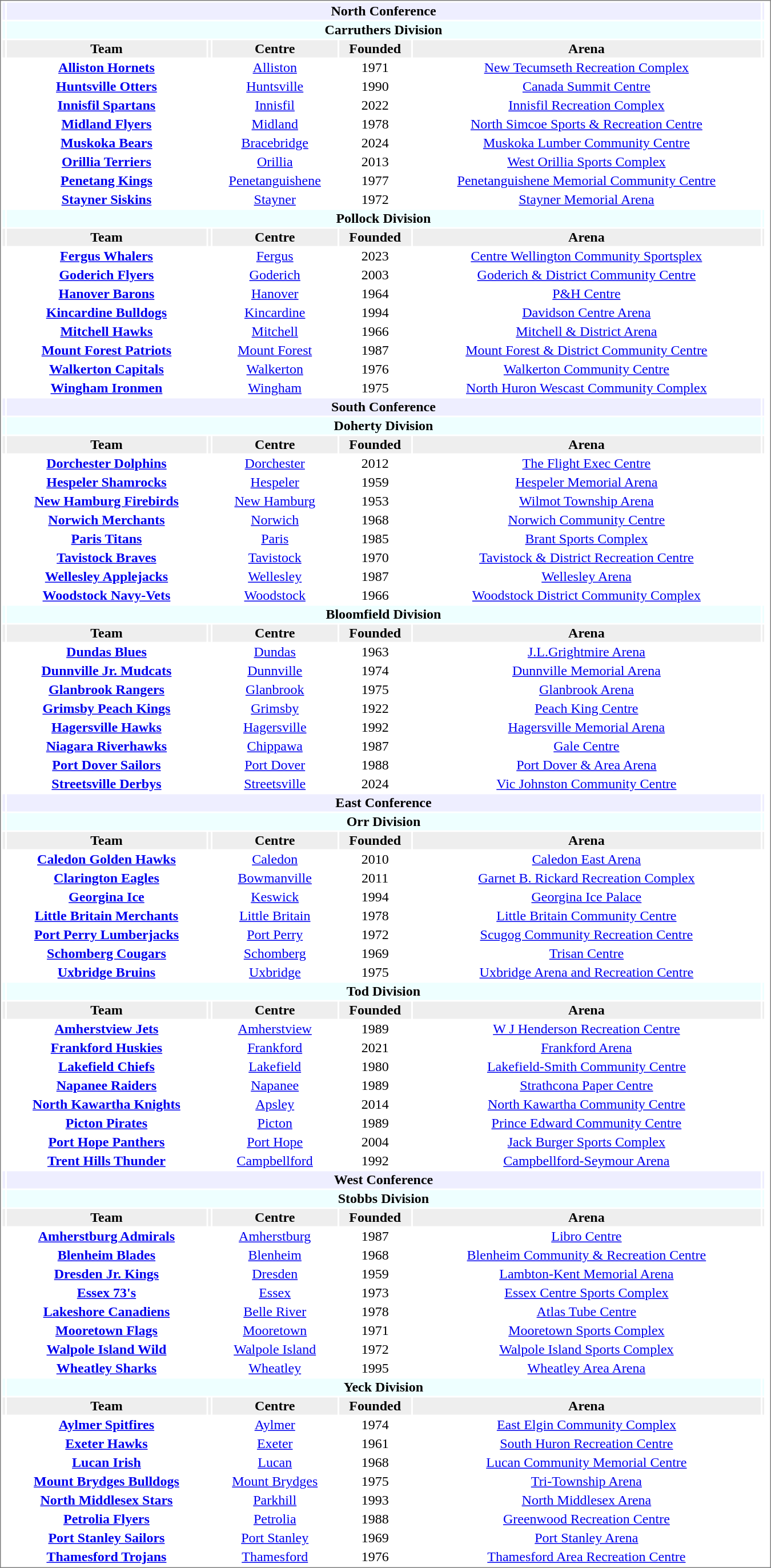<table cellpadding="0">
<tr align="left" style="vertical-align: top">
<td><br><table cellpadding="1" width="900px" style="font-size: 100%; border: 1px solid gray;">
<tr align="center"  bgcolor="#eeeeff">
<td></td>
<td colspan="5"><strong>North Conference</strong></td>
<td></td>
</tr>
<tr align="center"  bgcolor="#eeffff">
<td></td>
<td colspan="5"><strong>Carruthers Division</strong></td>
<td></td>
</tr>
<tr align="center" bgcolor="#eeeeee">
<td></td>
<td><strong>Team</strong></td>
<td></td>
<td><strong>Centre</strong></td>
<td><strong>Founded</strong></td>
<td><strong>Arena</strong></td>
<td></td>
</tr>
<tr align="center">
<td></td>
<td><strong><a href='#'>Alliston Hornets</a></strong></td>
<td></td>
<td><a href='#'>Alliston</a></td>
<td>1971</td>
<td><a href='#'>New Tecumseth Recreation Complex</a></td>
<td></td>
</tr>
<tr align="center">
<td></td>
<td><strong><a href='#'>Huntsville Otters</a></strong></td>
<td></td>
<td><a href='#'>Huntsville</a></td>
<td>1990</td>
<td><a href='#'>Canada Summit Centre</a></td>
<td></td>
</tr>
<tr align="center">
<td></td>
<td><strong><a href='#'>
Innisfil Spartans</a></strong></td>
<td></td>
<td><a href='#'>Innisfil</a></td>
<td>2022</td>
<td><a href='#'>Innisfil Recreation Complex</a></td>
<td></td>
</tr>
<tr align="center">
<td></td>
<td><strong><a href='#'>Midland Flyers</a></strong></td>
<td></td>
<td><a href='#'>Midland</a></td>
<td>1978</td>
<td><a href='#'>North Simcoe Sports & Recreation Centre</a></td>
<td></td>
</tr>
<tr align="center">
<td></td>
<td><strong><a href='#'>Muskoka Bears</a></strong></td>
<td></td>
<td><a href='#'>Bracebridge</a></td>
<td>2024</td>
<td><a href='#'>Muskoka Lumber Community Centre</a></td>
<td></td>
</tr>
<tr align="center">
<td></td>
<td><strong><a href='#'>Orillia Terriers</a></strong></td>
<td></td>
<td><a href='#'>Orillia</a></td>
<td>2013</td>
<td><a href='#'>West Orillia Sports Complex</a></td>
<td></td>
</tr>
<tr align="center">
<td></td>
<td><strong><a href='#'>Penetang Kings</a></strong></td>
<td></td>
<td><a href='#'>Penetanguishene</a></td>
<td>1977</td>
<td><a href='#'>Penetanguishene Memorial Community Centre</a></td>
<td></td>
</tr>
<tr align="center">
<td></td>
<td><strong><a href='#'>Stayner Siskins</a></strong></td>
<td></td>
<td><a href='#'>Stayner</a></td>
<td>1972</td>
<td><a href='#'>Stayner Memorial Arena</a></td>
<td></td>
</tr>
<tr align="center" bgcolor="#eeffff">
<td></td>
<td colspan="5"><strong>Pollock Division</strong></td>
<td></td>
</tr>
<tr align="center" bgcolor="#eeeeee">
<td></td>
<td><strong>Team</strong></td>
<td></td>
<td><strong>Centre</strong></td>
<td><strong>Founded</strong></td>
<td><strong>Arena</strong></td>
<td></td>
</tr>
<tr align="center">
<td></td>
<td><strong><a href='#'>Fergus Whalers</a></strong></td>
<td></td>
<td><a href='#'>Fergus</a></td>
<td>2023</td>
<td><a href='#'>Centre Wellington Community Sportsplex</a></td>
<td></td>
</tr>
<tr align="center">
<td></td>
<td><strong><a href='#'>Goderich Flyers</a></strong></td>
<td></td>
<td><a href='#'>Goderich</a></td>
<td>2003</td>
<td><a href='#'>Goderich & District Community Centre</a></td>
<td></td>
</tr>
<tr align="center">
<td></td>
<td><strong><a href='#'>Hanover Barons</a></strong></td>
<td></td>
<td><a href='#'>Hanover</a></td>
<td>1964</td>
<td><a href='#'>P&H Centre</a></td>
<td></td>
</tr>
<tr align="center">
<td></td>
<td><strong><a href='#'>Kincardine Bulldogs</a></strong></td>
<td></td>
<td><a href='#'>Kincardine</a></td>
<td>1994</td>
<td><a href='#'>Davidson Centre Arena</a></td>
<td></td>
</tr>
<tr align="center">
<td></td>
<td><strong><a href='#'>Mitchell Hawks</a></strong></td>
<td></td>
<td><a href='#'>Mitchell</a></td>
<td>1966</td>
<td><a href='#'>Mitchell & District Arena</a></td>
<td></td>
</tr>
<tr align="center">
<td></td>
<td><strong><a href='#'>Mount Forest Patriots</a></strong></td>
<td></td>
<td><a href='#'>Mount Forest</a></td>
<td>1987</td>
<td><a href='#'>Mount Forest & District Community Centre</a></td>
<td></td>
</tr>
<tr align="center">
<td></td>
<td><strong><a href='#'>Walkerton Capitals</a></strong></td>
<td></td>
<td><a href='#'>Walkerton</a></td>
<td>1976</td>
<td><a href='#'>Walkerton Community Centre</a></td>
<td></td>
</tr>
<tr align="center">
<td></td>
<td><strong><a href='#'>Wingham Ironmen</a></strong></td>
<td></td>
<td><a href='#'>Wingham</a></td>
<td>1975</td>
<td><a href='#'>North Huron Wescast Community Complex</a></td>
<td></td>
<td></td>
</tr>
<tr align="center" bgcolor="#eeeeff">
<td></td>
<td colspan="5"><strong>South Conference</strong></td>
<td></td>
</tr>
<tr align="center" bgcolor="#eeffff">
<td></td>
<td colspan="5"><strong>Doherty Division</strong></td>
<td></td>
</tr>
<tr align="center" bgcolor="#eeeeee">
<td></td>
<td><strong>Team</strong></td>
<td></td>
<td><strong>Centre</strong></td>
<td><strong>Founded</strong></td>
<td><strong>Arena</strong></td>
<td></td>
</tr>
<tr align="center">
<td></td>
<td><strong><a href='#'>Dorchester Dolphins</a></strong></td>
<td></td>
<td><a href='#'>Dorchester</a></td>
<td>2012</td>
<td><a href='#'>The Flight Exec Centre</a></td>
<td></td>
</tr>
<tr align="center">
<td></td>
<td><strong><a href='#'>Hespeler Shamrocks</a></strong></td>
<td></td>
<td><a href='#'>Hespeler</a></td>
<td>1959</td>
<td><a href='#'>Hespeler Memorial Arena</a></td>
<td></td>
</tr>
<tr align="center">
<td></td>
<td><strong><a href='#'>New Hamburg Firebirds</a></strong></td>
<td></td>
<td><a href='#'>New Hamburg</a></td>
<td>1953</td>
<td><a href='#'>Wilmot Township Arena</a></td>
<td></td>
</tr>
<tr align="center">
<td></td>
<td><strong><a href='#'>Norwich Merchants</a></strong></td>
<td></td>
<td><a href='#'>Norwich</a></td>
<td>1968</td>
<td><a href='#'>Norwich Community Centre</a></td>
<td></td>
</tr>
<tr align="center">
<td></td>
<td><strong><a href='#'>Paris Titans</a></strong></td>
<td></td>
<td><a href='#'>Paris</a></td>
<td>1985</td>
<td><a href='#'>Brant Sports Complex</a></td>
<td></td>
</tr>
<tr align="center">
<td></td>
<td><strong><a href='#'>Tavistock Braves</a></strong></td>
<td></td>
<td><a href='#'>Tavistock</a></td>
<td>1970</td>
<td><a href='#'>Tavistock & District Recreation Centre</a></td>
<td></td>
</tr>
<tr align="center">
<td></td>
<td><strong><a href='#'>Wellesley Applejacks</a></strong></td>
<td></td>
<td><a href='#'>Wellesley</a></td>
<td>1987</td>
<td><a href='#'>Wellesley Arena</a></td>
<td></td>
</tr>
<tr align="center">
<td></td>
<td><strong><a href='#'>Woodstock Navy-Vets</a></strong></td>
<td></td>
<td><a href='#'>Woodstock</a></td>
<td>1966</td>
<td><a href='#'>Woodstock District Community Complex</a></td>
<td></td>
</tr>
<tr align="center" bgcolor="#eeffff">
<td></td>
<td colspan="5"><strong>Bloomfield Division</strong></td>
<td></td>
</tr>
<tr align="center" bgcolor="#eeeeee">
<td></td>
<td><strong>Team</strong></td>
<td></td>
<td><strong>Centre</strong></td>
<td><strong>Founded</strong></td>
<td><strong>Arena</strong></td>
<td></td>
</tr>
<tr align="center">
<td></td>
<td><strong><a href='#'>Dundas Blues</a></strong></td>
<td></td>
<td><a href='#'>Dundas</a></td>
<td>1963</td>
<td><a href='#'>J.L.Grightmire Arena</a></td>
<td></td>
</tr>
<tr align="center">
<td></td>
<td><strong><a href='#'>Dunnville Jr. Mudcats</a></strong></td>
<td></td>
<td><a href='#'>Dunnville</a></td>
<td>1974</td>
<td><a href='#'>Dunnville Memorial Arena</a></td>
<td></td>
</tr>
<tr align="center">
<td></td>
<td><strong><a href='#'>Glanbrook Rangers</a></strong></td>
<td></td>
<td><a href='#'>Glanbrook</a></td>
<td>1975</td>
<td><a href='#'>Glanbrook Arena</a></td>
<td></td>
</tr>
<tr align="center">
<td></td>
<td><strong><a href='#'>Grimsby Peach Kings</a></strong></td>
<td></td>
<td><a href='#'>Grimsby</a></td>
<td>1922</td>
<td><a href='#'>Peach King Centre</a></td>
<td></td>
</tr>
<tr align="center">
<td></td>
<td><strong><a href='#'>Hagersville Hawks</a></strong></td>
<td></td>
<td><a href='#'>Hagersville</a></td>
<td>1992</td>
<td><a href='#'>Hagersville Memorial Arena</a></td>
<td></td>
</tr>
<tr align="center">
<td></td>
<td><strong><a href='#'>Niagara Riverhawks</a></strong></td>
<td></td>
<td><a href='#'>Chippawa</a></td>
<td>1987</td>
<td><a href='#'>Gale Centre</a></td>
<td></td>
</tr>
<tr align="center">
<td></td>
<td><strong><a href='#'>Port Dover Sailors</a></strong></td>
<td></td>
<td><a href='#'>Port Dover</a></td>
<td>1988</td>
<td><a href='#'>Port Dover & Area Arena</a></td>
<td></td>
</tr>
<tr align="center">
<td></td>
<td><strong><a href='#'>Streetsville Derbys</a></strong></td>
<td></td>
<td><a href='#'>Streetsville</a></td>
<td>2024</td>
<td><a href='#'>Vic Johnston Community Centre</a></td>
<td></td>
</tr>
<tr align="center" bgcolor="#eeeeff">
<td></td>
<td colspan="5"><strong>East Conference</strong></td>
<td></td>
</tr>
<tr align="center" bgcolor="#eeffff">
<td></td>
<td colspan="5"><strong>Orr Division</strong></td>
<td></td>
</tr>
<tr align="center" bgcolor="#eeeeee">
<td></td>
<td><strong>Team</strong></td>
<td></td>
<td><strong>Centre</strong></td>
<td><strong>Founded</strong></td>
<td><strong>Arena</strong></td>
<td></td>
</tr>
<tr align="center">
<td></td>
<td><strong><a href='#'>Caledon Golden Hawks</a></strong></td>
<td></td>
<td><a href='#'>Caledon</a></td>
<td>2010</td>
<td><a href='#'>Caledon East Arena</a></td>
<td></td>
</tr>
<tr align="center">
<td></td>
<td><strong><a href='#'>Clarington Eagles</a></strong></td>
<td></td>
<td><a href='#'>Bowmanville</a></td>
<td>2011</td>
<td><a href='#'>Garnet B. Rickard Recreation Complex</a></td>
<td></td>
</tr>
<tr align="center">
<td></td>
<td><strong><a href='#'>Georgina Ice</a></strong></td>
<td></td>
<td><a href='#'>Keswick</a></td>
<td>1994</td>
<td><a href='#'>Georgina Ice Palace</a></td>
<td></td>
</tr>
<tr align="center">
<td></td>
<td><strong><a href='#'>Little Britain Merchants</a></strong></td>
<td></td>
<td><a href='#'>Little Britain</a></td>
<td>1978</td>
<td><a href='#'>Little Britain Community Centre</a></td>
<td></td>
</tr>
<tr align="center">
<td></td>
<td><strong><a href='#'>Port Perry Lumberjacks</a></strong></td>
<td></td>
<td><a href='#'>Port Perry</a></td>
<td>1972</td>
<td><a href='#'>Scugog Community Recreation Centre</a></td>
<td></td>
</tr>
<tr align="center">
<td></td>
<td><strong><a href='#'>Schomberg Cougars</a></strong></td>
<td></td>
<td><a href='#'>Schomberg</a></td>
<td>1969</td>
<td><a href='#'>Trisan Centre</a></td>
<td></td>
</tr>
<tr align="center">
<td></td>
<td><strong><a href='#'>Uxbridge Bruins</a></strong></td>
<td></td>
<td><a href='#'>Uxbridge</a></td>
<td>1975</td>
<td><a href='#'>Uxbridge Arena and Recreation Centre</a></td>
<td></td>
</tr>
<tr align="center" bgcolor="#eeffff">
<td></td>
<td colspan="5"><strong>Tod Division</strong></td>
<td></td>
</tr>
<tr align="center" bgcolor="#eeeeee">
<td></td>
<td><strong>Team</strong></td>
<td></td>
<td><strong>Centre</strong></td>
<td><strong>Founded</strong></td>
<td><strong>Arena</strong></td>
<td></td>
</tr>
<tr align="center">
<td></td>
<td><strong><a href='#'>Amherstview Jets</a></strong></td>
<td></td>
<td><a href='#'>Amherstview</a></td>
<td>1989</td>
<td><a href='#'>W J Henderson Recreation Centre</a></td>
<td></td>
</tr>
<tr align="center">
<td></td>
<td><strong><a href='#'>Frankford Huskies</a></strong></td>
<td></td>
<td><a href='#'>Frankford</a></td>
<td>2021</td>
<td><a href='#'>Frankford Arena</a></td>
<td></td>
</tr>
<tr align="center">
<td></td>
<td><strong><a href='#'>Lakefield Chiefs</a></strong></td>
<td></td>
<td><a href='#'>Lakefield</a></td>
<td>1980</td>
<td><a href='#'>Lakefield-Smith Community Centre</a></td>
<td></td>
</tr>
<tr align="center">
<td></td>
<td><strong><a href='#'>Napanee Raiders</a></strong></td>
<td></td>
<td><a href='#'>Napanee</a></td>
<td>1989</td>
<td><a href='#'>Strathcona Paper Centre</a></td>
<td></td>
</tr>
<tr align="center">
<td></td>
<td><strong><a href='#'>North Kawartha Knights</a></strong></td>
<td></td>
<td><a href='#'>Apsley</a></td>
<td>2014</td>
<td><a href='#'>North Kawartha Community Centre</a></td>
<td></td>
</tr>
<tr align="center">
<td></td>
<td><strong><a href='#'>Picton Pirates</a></strong></td>
<td></td>
<td><a href='#'>Picton</a></td>
<td>1989</td>
<td><a href='#'>Prince Edward Community Centre</a></td>
<td></td>
</tr>
<tr align="center">
<td></td>
<td><strong><a href='#'>Port Hope Panthers</a></strong></td>
<td></td>
<td><a href='#'>Port Hope</a></td>
<td>2004</td>
<td><a href='#'>Jack Burger Sports Complex</a></td>
</tr>
<tr align="center">
<td></td>
<td><strong><a href='#'>Trent Hills Thunder</a></strong></td>
<td></td>
<td><a href='#'>Campbellford</a></td>
<td>1992</td>
<td><a href='#'>Campbellford-Seymour Arena</a></td>
<td></td>
</tr>
<tr align="center" bgcolor="#eeeeff">
<td></td>
<td colspan="5"><strong>West Conference</strong></td>
<td></td>
</tr>
<tr align="center" bgcolor="#eeffff">
<td></td>
<td colspan="5"><strong>Stobbs Division</strong></td>
<td></td>
</tr>
<tr style="background:#eeeeee;">
<th></th>
<th>Team</th>
<th></th>
<th>Centre</th>
<th>Founded</th>
<th>Arena</th>
<th></th>
</tr>
<tr align="center">
<td></td>
<td><strong><a href='#'>Amherstburg Admirals</a></strong></td>
<td></td>
<td><a href='#'>Amherstburg</a></td>
<td>1987</td>
<td><a href='#'>Libro Centre</a></td>
<td></td>
</tr>
<tr align="center">
<td></td>
<td><strong><a href='#'>Blenheim Blades</a></strong></td>
<td></td>
<td><a href='#'>Blenheim</a></td>
<td>1968</td>
<td><a href='#'>Blenheim Community & Recreation Centre</a></td>
<td></td>
</tr>
<tr align="center">
<td></td>
<td><strong><a href='#'>Dresden Jr. Kings</a></strong></td>
<td></td>
<td><a href='#'>Dresden</a></td>
<td>1959</td>
<td><a href='#'>Lambton-Kent Memorial Arena</a></td>
<td></td>
</tr>
<tr align="center">
<td></td>
<td><strong><a href='#'>Essex 73's</a></strong></td>
<td></td>
<td><a href='#'>Essex</a></td>
<td>1973</td>
<td><a href='#'>Essex Centre Sports Complex</a></td>
<td></td>
</tr>
<tr align="center">
<td></td>
<td><strong><a href='#'>Lakeshore Canadiens</a></strong></td>
<td></td>
<td><a href='#'>Belle River</a></td>
<td>1978</td>
<td><a href='#'>Atlas Tube Centre</a></td>
<td></td>
</tr>
<tr align="center">
<td></td>
<td><strong><a href='#'>Mooretown Flags</a></strong></td>
<td></td>
<td><a href='#'>Mooretown</a></td>
<td>1971</td>
<td><a href='#'>Mooretown Sports Complex</a></td>
<td></td>
</tr>
<tr align="center">
<td></td>
<td><strong><a href='#'>Walpole Island Wild</a></strong></td>
<td></td>
<td><a href='#'>Walpole Island</a></td>
<td>1972</td>
<td><a href='#'>Walpole Island Sports Complex</a></td>
<td></td>
</tr>
<tr align="center">
<td></td>
<td><strong><a href='#'>Wheatley Sharks</a></strong></td>
<td></td>
<td><a href='#'>Wheatley</a></td>
<td>1995</td>
<td><a href='#'>Wheatley Area Arena</a></td>
<td></td>
</tr>
<tr align="center" bgcolor="#eeffff">
<td></td>
<td colspan="5"><strong>Yeck Division</strong></td>
<td></td>
</tr>
<tr align="center" bgcolor="#eeeeee">
<td></td>
<td><strong>Team</strong></td>
<td></td>
<td><strong>Centre</strong></td>
<td><strong>Founded</strong></td>
<td><strong>Arena</strong></td>
<td></td>
</tr>
<tr align="center">
<td></td>
<td><strong><a href='#'>Aylmer Spitfires</a></strong></td>
<td></td>
<td><a href='#'>Aylmer</a></td>
<td>1974</td>
<td><a href='#'>East Elgin Community Complex</a></td>
<td></td>
</tr>
<tr align="center">
<td></td>
<td><strong><a href='#'>Exeter Hawks</a></strong></td>
<td></td>
<td><a href='#'>Exeter</a></td>
<td>1961</td>
<td><a href='#'>South Huron Recreation Centre</a></td>
<td></td>
</tr>
<tr align="center">
<td></td>
<td><strong><a href='#'>Lucan Irish</a></strong></td>
<td></td>
<td><a href='#'>Lucan</a></td>
<td>1968</td>
<td><a href='#'>Lucan Community Memorial Centre</a></td>
<td></td>
</tr>
<tr align="center">
<td></td>
<td><strong><a href='#'>Mount Brydges Bulldogs</a></strong></td>
<td></td>
<td><a href='#'>Mount Brydges</a></td>
<td>1975</td>
<td><a href='#'>Tri-Township Arena</a></td>
<td></td>
</tr>
<tr align="center">
<td></td>
<td><strong><a href='#'>North Middlesex Stars</a></strong></td>
<td></td>
<td><a href='#'>Parkhill</a></td>
<td>1993</td>
<td><a href='#'>North Middlesex Arena</a></td>
<td></td>
</tr>
<tr align="center">
<td></td>
<td><strong><a href='#'>Petrolia Flyers</a></strong></td>
<td></td>
<td><a href='#'>Petrolia</a></td>
<td>1988</td>
<td><a href='#'>Greenwood Recreation Centre</a></td>
<td></td>
</tr>
<tr align="center">
<td></td>
<td><strong><a href='#'>Port Stanley Sailors</a></strong></td>
<td></td>
<td><a href='#'>Port Stanley</a></td>
<td>1969</td>
<td><a href='#'>Port Stanley Arena</a></td>
<td></td>
</tr>
<tr align="center">
<td></td>
<td><strong><a href='#'>Thamesford Trojans</a></strong></td>
<td></td>
<td><a href='#'>Thamesford</a></td>
<td>1976</td>
<td><a href='#'>Thamesford Area Recreation Centre</a></td>
<td></td>
</tr>
</table>
</td>
</tr>
</table>
